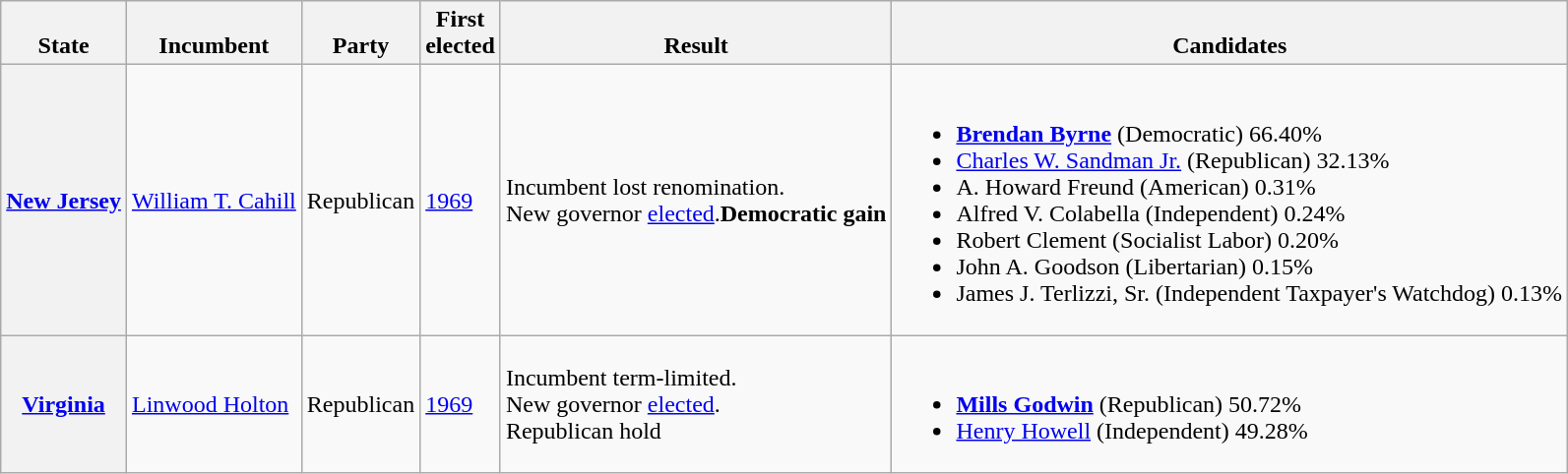<table class="wikitable sortable">
<tr valign=bottom>
<th>State</th>
<th>Incumbent</th>
<th>Party</th>
<th>First<br>elected</th>
<th>Result</th>
<th>Candidates</th>
</tr>
<tr>
<th><strong><a href='#'>New Jersey</a></strong></th>
<td><a href='#'>William T. Cahill</a></td>
<td>Republican</td>
<td><a href='#'>1969</a></td>
<td>Incumbent lost renomination.<br>New governor <a href='#'>elected</a>.<strong>Democratic gain</strong></td>
<td nowrap><br><ul><li> <strong><a href='#'>Brendan Byrne</a></strong> (Democratic) 66.40%</li><li><a href='#'>Charles W. Sandman Jr.</a> (Republican) 32.13%</li><li>A. Howard Freund (American) 0.31%</li><li>Alfred V. Colabella (Independent) 0.24%</li><li>Robert Clement (Socialist Labor) 0.20%</li><li>John A. Goodson (Libertarian) 0.15%</li><li>James J. Terlizzi, Sr. (Independent Taxpayer's Watchdog) 0.13%</li></ul></td>
</tr>
<tr>
<th><strong><a href='#'>Virginia</a></strong></th>
<td><a href='#'>Linwood Holton</a></td>
<td>Republican</td>
<td><a href='#'>1969</a></td>
<td>Incumbent term-limited.<br>New governor <a href='#'>elected</a>.<br>Republican hold</td>
<td nowrap><br><ul><li> <strong><a href='#'>Mills Godwin</a></strong> (Republican) 50.72%</li><li><a href='#'>Henry Howell</a> (Independent) 49.28%</li></ul></td>
</tr>
</table>
